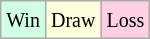<table class="wikitable">
<tr>
<td style="background-color: #d0ffe3;"><small>Win</small></td>
<td style="background-color: #ffffdd;"><small>Draw</small></td>
<td style="background-color: #ffd0e3;"><small>Loss</small></td>
</tr>
</table>
